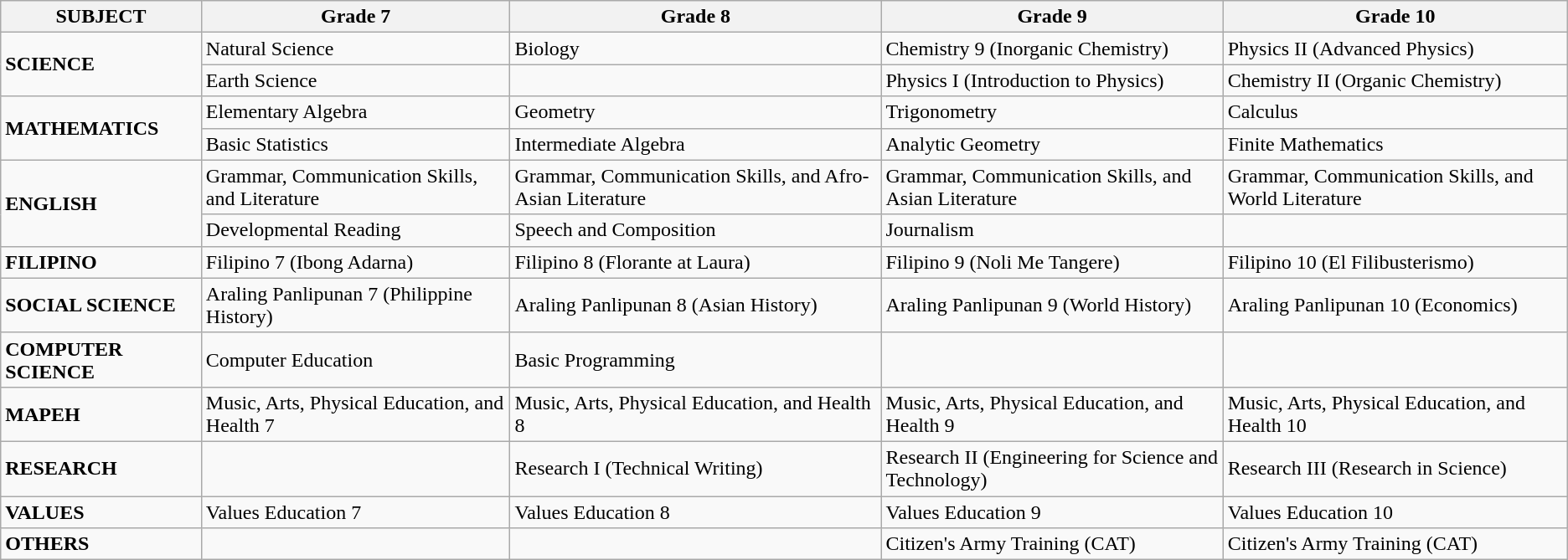<table class="wikitable">
<tr>
<th>SUBJECT</th>
<th>Grade 7</th>
<th>Grade 8</th>
<th>Grade 9</th>
<th>Grade 10</th>
</tr>
<tr>
<td rowspan="2"><strong>SCIENCE</strong></td>
<td>Natural Science</td>
<td>Biology</td>
<td>Chemistry 9 (Inorganic Chemistry)</td>
<td>Physics II (Advanced Physics)</td>
</tr>
<tr>
<td>Earth Science</td>
<td></td>
<td>Physics I (Introduction to Physics)</td>
<td>Chemistry II (Organic Chemistry)</td>
</tr>
<tr>
<td rowspan="2"><strong>MATHEMATICS</strong></td>
<td>Elementary Algebra</td>
<td>Geometry</td>
<td>Trigonometry</td>
<td>Calculus</td>
</tr>
<tr>
<td>Basic Statistics</td>
<td>Intermediate Algebra</td>
<td>Analytic Geometry</td>
<td>Finite Mathematics</td>
</tr>
<tr>
<td rowspan="2"><strong>ENGLISH</strong></td>
<td>Grammar, Communication Skills, and Literature</td>
<td>Grammar, Communication Skills, and Afro-Asian Literature</td>
<td>Grammar, Communication Skills, and Asian Literature</td>
<td>Grammar, Communication Skills, and World Literature</td>
</tr>
<tr>
<td>Developmental Reading</td>
<td>Speech and Composition</td>
<td>Journalism</td>
<td></td>
</tr>
<tr>
<td><strong>FILIPINO</strong></td>
<td>Filipino 7 (Ibong Adarna)</td>
<td>Filipino 8 (Florante at Laura)</td>
<td>Filipino 9 (Noli Me Tangere)</td>
<td>Filipino 10 (El Filibusterismo)</td>
</tr>
<tr>
<td><strong>SOCIAL SCIENCE</strong></td>
<td>Araling Panlipunan 7 (Philippine History)</td>
<td>Araling Panlipunan 8 (Asian History)</td>
<td>Araling Panlipunan 9 (World History)</td>
<td>Araling Panlipunan 10 (Economics)</td>
</tr>
<tr>
<td><strong>COMPUTER SCIENCE</strong></td>
<td>Computer Education</td>
<td>Basic Programming</td>
<td></td>
<td></td>
</tr>
<tr>
<td><strong>MAPEH</strong></td>
<td>Music, Arts, Physical Education, and Health 7</td>
<td>Music, Arts, Physical Education, and Health 8</td>
<td>Music, Arts, Physical Education, and Health 9</td>
<td>Music, Arts, Physical Education, and Health 10</td>
</tr>
<tr>
<td><strong>RESEARCH</strong></td>
<td></td>
<td>Research I (Technical Writing)</td>
<td>Research II (Engineering for Science and Technology)</td>
<td>Research III (Research in Science)</td>
</tr>
<tr>
<td><strong>VALUES</strong></td>
<td>Values Education 7</td>
<td>Values Education 8</td>
<td>Values Education 9</td>
<td>Values Education 10</td>
</tr>
<tr>
<td><strong>OTHERS</strong></td>
<td></td>
<td></td>
<td>Citizen's Army Training (CAT)</td>
<td>Citizen's Army Training (CAT)</td>
</tr>
</table>
